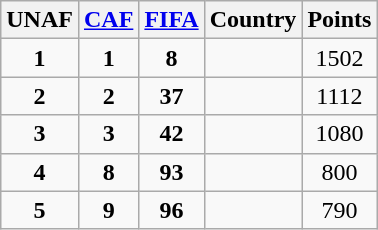<table class="wikitable" style="text-align: center;">
<tr>
<th>UNAF</th>
<th><a href='#'>CAF</a></th>
<th><a href='#'>FIFA</a></th>
<th>Country</th>
<th>Points</th>
</tr>
<tr>
<td><strong>1</strong></td>
<td><strong>1</strong></td>
<td><strong>8</strong></td>
<td align=left></td>
<td>1502</td>
</tr>
<tr>
<td><strong>2</strong></td>
<td><strong>2</strong></td>
<td><strong>37</strong></td>
<td align=left></td>
<td>1112</td>
</tr>
<tr>
<td><strong>3</strong></td>
<td><strong>3</strong></td>
<td><strong>42</strong></td>
<td align=left></td>
<td>1080</td>
</tr>
<tr>
<td><strong>4</strong></td>
<td><strong>8</strong></td>
<td><strong>93</strong></td>
<td align=left></td>
<td>800</td>
</tr>
<tr>
<td><strong>5</strong></td>
<td><strong>9</strong></td>
<td><strong>96</strong></td>
<td align=left></td>
<td>790</td>
</tr>
</table>
